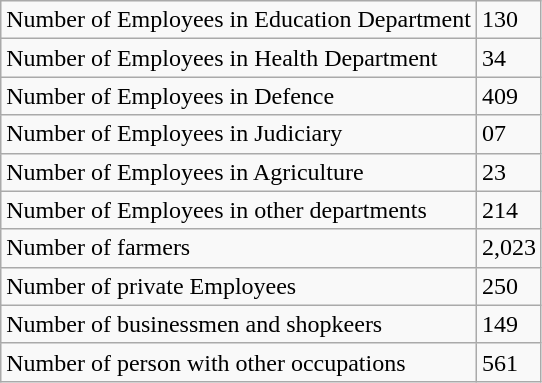<table class="wikitable">
<tr>
<td>Number of Employees in Education Department</td>
<td>130</td>
</tr>
<tr>
<td>Number of Employees in Health Department</td>
<td>34</td>
</tr>
<tr>
<td>Number of Employees in Defence</td>
<td>409</td>
</tr>
<tr>
<td>Number of Employees in Judiciary</td>
<td>07</td>
</tr>
<tr>
<td>Number of Employees in Agriculture</td>
<td>23</td>
</tr>
<tr>
<td>Number of Employees in other departments</td>
<td>214</td>
</tr>
<tr>
<td>Number of farmers</td>
<td>2,023</td>
</tr>
<tr>
<td>Number of private Employees</td>
<td>250</td>
</tr>
<tr>
<td>Number of businessmen and shopkeers</td>
<td>149</td>
</tr>
<tr>
<td>Number of person with other occupations</td>
<td>561</td>
</tr>
</table>
